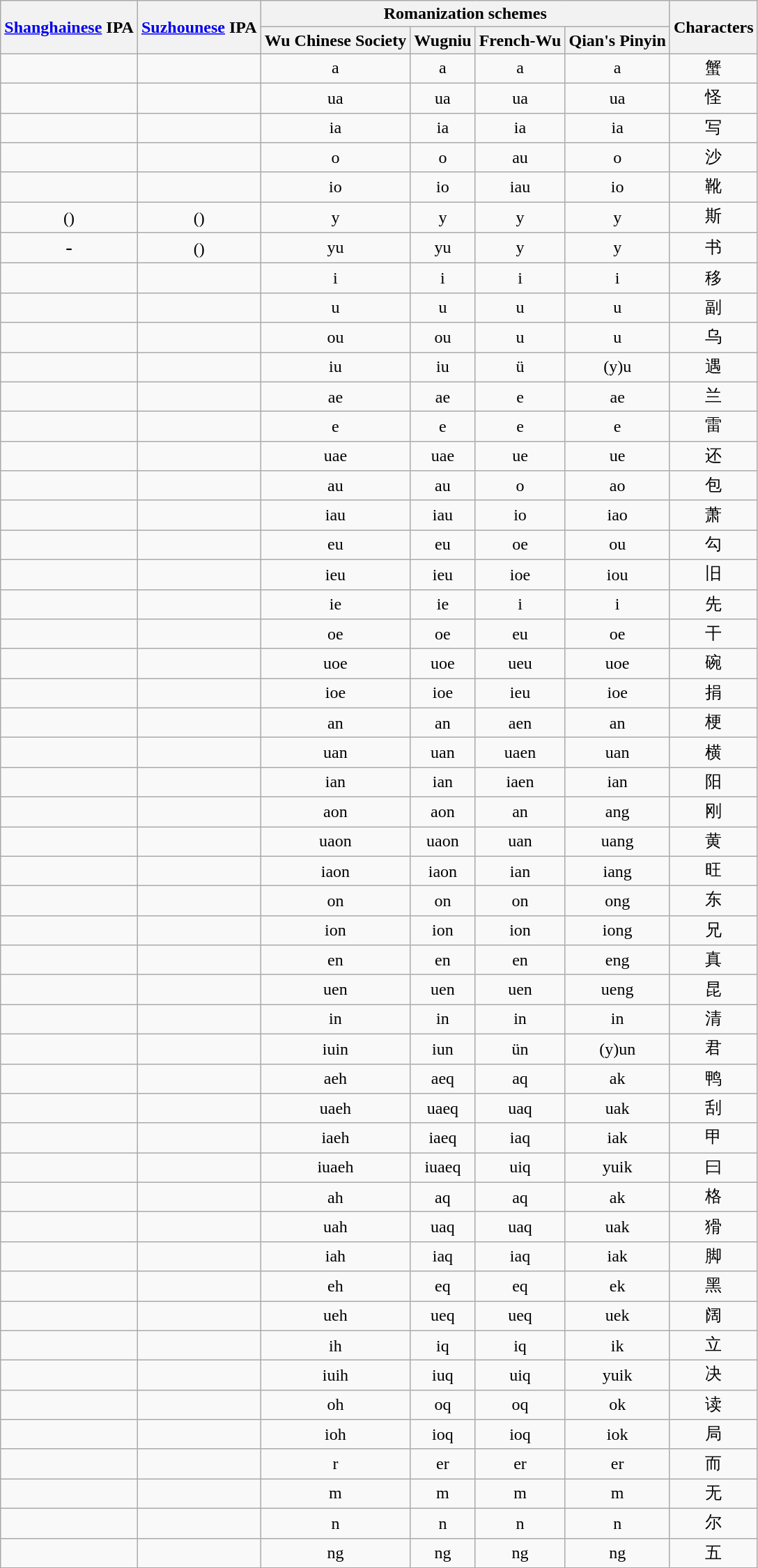<table class="wikitable" style="text-align: center;">
<tr>
<th rowspan="2"><a href='#'>Shanghainese</a> IPA</th>
<th rowspan="2"><a href='#'>Suzhounese</a> IPA</th>
<th colspan="4">Romanization schemes</th>
<th rowspan="2">Characters</th>
</tr>
<tr>
<th Wu Chinese Society>Wu Chinese Society</th>
<th>Wugniu</th>
<th>French-Wu</th>
<th>Qian's Pinyin</th>
</tr>
<tr>
<td><big></big></td>
<td><big></big></td>
<td> a</td>
<td> a</td>
<td> a</td>
<td> a</td>
<td>蟹</td>
</tr>
<tr>
<td><big></big></td>
<td><big></big></td>
<td> ua</td>
<td> ua</td>
<td> ua</td>
<td> ua</td>
<td>怪</td>
</tr>
<tr>
<td><big></big></td>
<td><big></big></td>
<td> ia</td>
<td> ia</td>
<td> ia</td>
<td> ia</td>
<td>写</td>
</tr>
<tr>
<td><big></big></td>
<td><big></big></td>
<td> o</td>
<td> o</td>
<td> au</td>
<td> o</td>
<td>沙</td>
</tr>
<tr>
<td><big></big></td>
<td><big></big></td>
<td> io</td>
<td> io</td>
<td> iau</td>
<td> io</td>
<td>靴</td>
</tr>
<tr>
<td><big></big>(<big></big>)</td>
<td><big></big>(<big></big>)</td>
<td> y</td>
<td> y</td>
<td> y</td>
<td> y</td>
<td>斯</td>
</tr>
<tr>
<td><big>-</big></td>
<td><big></big>(<big></big>)</td>
<td> yu</td>
<td> yu</td>
<td> y</td>
<td> y</td>
<td>书</td>
</tr>
<tr>
<td><big></big></td>
<td><big></big></td>
<td> i</td>
<td> i</td>
<td> i</td>
<td> i</td>
<td>移</td>
</tr>
<tr>
<td><big></big></td>
<td><big></big></td>
<td> u</td>
<td> u</td>
<td> u</td>
<td> u</td>
<td>副</td>
</tr>
<tr>
<td><big></big></td>
<td><big></big></td>
<td> ou</td>
<td> ou</td>
<td> u</td>
<td> u</td>
<td>乌</td>
</tr>
<tr>
<td><big></big></td>
<td><big></big></td>
<td> iu</td>
<td> iu</td>
<td> ü</td>
<td> (y)u</td>
<td>遇</td>
</tr>
<tr>
<td><big></big></td>
<td><big></big></td>
<td> ae</td>
<td> ae</td>
<td> e</td>
<td> ae</td>
<td>兰</td>
</tr>
<tr>
<td><big></big></td>
<td><big></big></td>
<td> e</td>
<td> e</td>
<td> e</td>
<td> e</td>
<td>雷</td>
</tr>
<tr>
<td><big></big></td>
<td><big></big></td>
<td> uae</td>
<td> uae</td>
<td> ue</td>
<td> ue</td>
<td>还</td>
</tr>
<tr>
<td><big></big></td>
<td><big></big></td>
<td> au</td>
<td> au</td>
<td> o</td>
<td> ao</td>
<td>包</td>
</tr>
<tr>
<td><big></big></td>
<td><big></big></td>
<td> iau</td>
<td> iau</td>
<td> io</td>
<td> iao</td>
<td>萧</td>
</tr>
<tr>
<td><big></big></td>
<td><big></big></td>
<td> eu</td>
<td> eu</td>
<td> oe</td>
<td> ou</td>
<td>勾</td>
</tr>
<tr>
<td><big></big></td>
<td><big></big></td>
<td> ieu</td>
<td> ieu</td>
<td> ioe</td>
<td> iou</td>
<td>旧</td>
</tr>
<tr>
<td><big></big></td>
<td><big></big></td>
<td> ie</td>
<td> ie</td>
<td> i</td>
<td> i</td>
<td>先</td>
</tr>
<tr>
<td><big></big></td>
<td><big></big></td>
<td> oe</td>
<td> oe</td>
<td> eu</td>
<td> oe</td>
<td>干</td>
</tr>
<tr>
<td><big></big></td>
<td><big></big></td>
<td> uoe</td>
<td> uoe</td>
<td> ueu</td>
<td> uoe</td>
<td>碗</td>
</tr>
<tr>
<td><big></big></td>
<td><big></big></td>
<td> ioe</td>
<td> ioe</td>
<td> ieu</td>
<td> ioe</td>
<td>捐</td>
</tr>
<tr>
<td><big></big></td>
<td><big></big></td>
<td> an</td>
<td> an</td>
<td> aen</td>
<td> an</td>
<td>梗</td>
</tr>
<tr>
<td><big></big></td>
<td><big></big></td>
<td> uan</td>
<td> uan</td>
<td> uaen</td>
<td> uan</td>
<td>横</td>
</tr>
<tr>
<td><big></big></td>
<td><big></big></td>
<td> ian</td>
<td> ian</td>
<td> iaen</td>
<td> ian</td>
<td>阳</td>
</tr>
<tr>
<td><big></big></td>
<td><big></big></td>
<td> aon</td>
<td> aon</td>
<td> an</td>
<td> ang</td>
<td>刚</td>
</tr>
<tr>
<td><big></big></td>
<td><big></big></td>
<td> uaon</td>
<td> uaon</td>
<td> uan</td>
<td> uang</td>
<td>黄</td>
</tr>
<tr>
<td><big></big></td>
<td><big></big></td>
<td> iaon</td>
<td> iaon</td>
<td> ian</td>
<td> iang</td>
<td>旺</td>
</tr>
<tr>
<td><big></big></td>
<td><big></big></td>
<td> on</td>
<td> on</td>
<td> on</td>
<td> ong</td>
<td>东</td>
</tr>
<tr>
<td><big></big></td>
<td><big></big></td>
<td> ion</td>
<td> ion</td>
<td> ion</td>
<td> iong</td>
<td>兄</td>
</tr>
<tr>
<td><big></big></td>
<td><big></big></td>
<td> en</td>
<td> en</td>
<td> en</td>
<td> eng</td>
<td>真</td>
</tr>
<tr>
<td><big></big></td>
<td><big></big></td>
<td> uen</td>
<td> uen</td>
<td> uen</td>
<td> ueng</td>
<td>昆</td>
</tr>
<tr>
<td><big></big></td>
<td><big></big></td>
<td> in</td>
<td> in</td>
<td> in</td>
<td> in</td>
<td>清</td>
</tr>
<tr>
<td><big></big></td>
<td><big></big></td>
<td> iuin</td>
<td> iun</td>
<td> ün</td>
<td> (y)un</td>
<td>君</td>
</tr>
<tr>
<td><big></big></td>
<td><big></big></td>
<td> aeh</td>
<td> aeq</td>
<td> aq</td>
<td> ak</td>
<td>鸭</td>
</tr>
<tr>
<td><big></big></td>
<td><big></big></td>
<td> uaeh</td>
<td> uaeq</td>
<td> uaq</td>
<td> uak</td>
<td>刮</td>
</tr>
<tr>
<td><big></big></td>
<td><big></big></td>
<td> iaeh</td>
<td> iaeq</td>
<td> iaq</td>
<td> iak</td>
<td>甲</td>
</tr>
<tr>
<td><big></big></td>
<td><big></big></td>
<td> iuaeh</td>
<td> iuaeq</td>
<td> uiq</td>
<td> yuik</td>
<td>曰</td>
</tr>
<tr>
<td><big></big></td>
<td><big></big></td>
<td> ah</td>
<td> aq</td>
<td> aq</td>
<td> ak</td>
<td>格</td>
</tr>
<tr>
<td><big></big></td>
<td><big></big></td>
<td> uah</td>
<td> uaq</td>
<td> uaq</td>
<td> uak</td>
<td>猾</td>
</tr>
<tr>
<td><big></big></td>
<td><big></big></td>
<td> iah</td>
<td> iaq</td>
<td> iaq</td>
<td> iak</td>
<td>脚</td>
</tr>
<tr>
<td><big></big></td>
<td><big></big></td>
<td> eh</td>
<td> eq</td>
<td> eq</td>
<td> ek</td>
<td>黑</td>
</tr>
<tr>
<td><big></big></td>
<td><big></big></td>
<td> ueh</td>
<td> ueq</td>
<td> ueq</td>
<td> uek</td>
<td>阔</td>
</tr>
<tr>
<td><big></big></td>
<td><big></big></td>
<td> ih</td>
<td> iq</td>
<td> iq</td>
<td> ik</td>
<td>立</td>
</tr>
<tr>
<td><big></big></td>
<td><big></big></td>
<td> iuih</td>
<td> iuq</td>
<td> uiq</td>
<td> yuik</td>
<td>决</td>
</tr>
<tr>
<td><big></big></td>
<td><big></big></td>
<td> oh</td>
<td> oq</td>
<td> oq</td>
<td> ok</td>
<td>读</td>
</tr>
<tr>
<td><big></big></td>
<td><big></big></td>
<td> ioh</td>
<td> ioq</td>
<td> ioq</td>
<td> iok</td>
<td>局</td>
</tr>
<tr>
<td><big></big></td>
<td><big></big></td>
<td> r</td>
<td> er</td>
<td> er</td>
<td> er</td>
<td>而</td>
</tr>
<tr>
<td><big></big></td>
<td><big></big></td>
<td> m</td>
<td> m</td>
<td> m</td>
<td> m</td>
<td>无</td>
</tr>
<tr>
<td><big></big></td>
<td><big></big></td>
<td> n</td>
<td> n</td>
<td> n</td>
<td> n</td>
<td>尔</td>
</tr>
<tr>
<td><big></big></td>
<td><big></big></td>
<td> ng</td>
<td> ng</td>
<td> ng</td>
<td> ng</td>
<td>五</td>
</tr>
</table>
